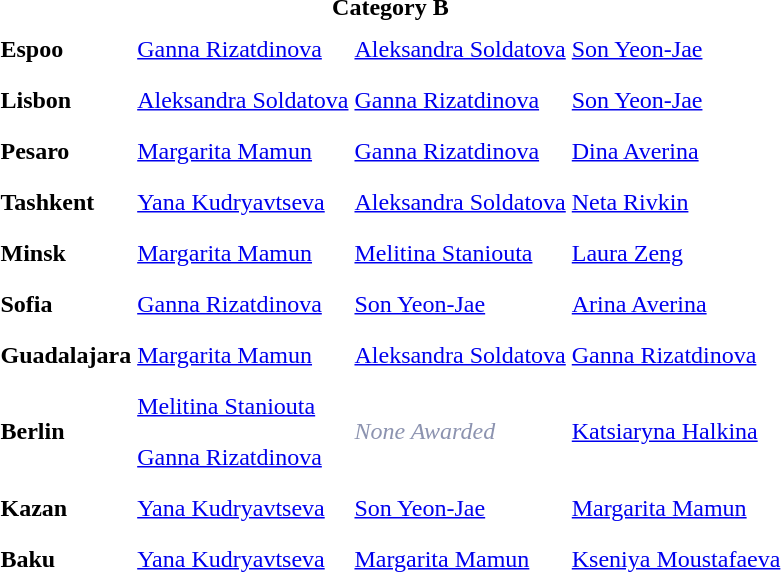<table>
<tr>
<td colspan="4" style="text-align:center;"><strong>Category B</strong></td>
</tr>
<tr>
<th scope=row style="text-align:left">Espoo</th>
<td style="height:30px;"> <a href='#'>Ganna Rizatdinova</a></td>
<td style="height:30px;"> <a href='#'>Aleksandra Soldatova</a></td>
<td style="height:30px;"> <a href='#'>Son Yeon-Jae</a></td>
</tr>
<tr>
<th scope=row style="text-align:left">Lisbon</th>
<td style="height:30px;"> <a href='#'>Aleksandra Soldatova</a></td>
<td style="height:30px;"> <a href='#'>Ganna Rizatdinova</a></td>
<td style="height:30px;"> <a href='#'>Son Yeon-Jae</a></td>
</tr>
<tr>
<th scope=row style="text-align:left">Pesaro</th>
<td style="height:30px;"> <a href='#'>Margarita Mamun</a></td>
<td style="height:30px;"> <a href='#'>Ganna Rizatdinova</a></td>
<td style="height:30px;"> <a href='#'>Dina Averina</a></td>
</tr>
<tr>
<th scope=row style="text-align:left">Tashkent</th>
<td style="height:30px;"> <a href='#'>Yana Kudryavtseva</a></td>
<td style="height:30px;"> <a href='#'>Aleksandra Soldatova</a></td>
<td style="height:30px;"> <a href='#'>Neta Rivkin</a></td>
</tr>
<tr>
<th scope=row style="text-align:left">Minsk</th>
<td style="height:30px;"> <a href='#'>Margarita Mamun</a></td>
<td style="height:30px;"> <a href='#'>Melitina Staniouta</a></td>
<td style="height:30px;"> <a href='#'>Laura Zeng</a></td>
</tr>
<tr>
<th scope=row style="text-align:left">Sofia</th>
<td style="height:30px;"> <a href='#'>Ganna Rizatdinova</a></td>
<td style="height:30px;"> <a href='#'>Son Yeon-Jae</a></td>
<td style="height:30px;"> <a href='#'>Arina Averina</a></td>
</tr>
<tr>
<th scope=row style="text-align:left">Guadalajara</th>
<td style="height:30px;"> <a href='#'>Margarita Mamun</a></td>
<td style="height:30px;"> <a href='#'>Aleksandra Soldatova</a></td>
<td style="height:30px;"> <a href='#'>Ganna Rizatdinova</a></td>
</tr>
<tr>
<th rowspan=2 scope=row style="text-align:left">Berlin</th>
<td style="height:30px;"> <a href='#'>Melitina Staniouta</a></td>
<td rowspan=2 style=color:#8c93b0><em>None Awarded</em></td>
<td rowspan=2> <a href='#'>Katsiaryna Halkina</a></td>
</tr>
<tr>
<td style="height:30px;"> <a href='#'>Ganna Rizatdinova</a></td>
</tr>
<tr>
<th scope=row style="text-align:left">Kazan</th>
<td style="height:30px;"> <a href='#'>Yana Kudryavtseva</a></td>
<td style="height:30px;"> <a href='#'>Son Yeon-Jae</a></td>
<td style="height:30px;"> <a href='#'>Margarita Mamun</a></td>
</tr>
<tr>
<th scope=row style="text-align:left">Baku</th>
<td style="height:30px;"> <a href='#'>Yana Kudryavtseva</a></td>
<td style="height:30px;"> <a href='#'>Margarita Mamun</a></td>
<td style="height:30px;"> <a href='#'>Kseniya Moustafaeva</a></td>
</tr>
<tr>
</tr>
</table>
